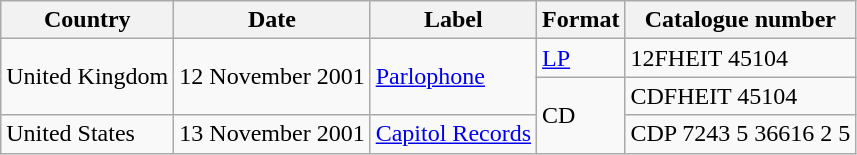<table class="wikitable">
<tr>
<th>Country</th>
<th>Date</th>
<th>Label</th>
<th>Format</th>
<th>Catalogue number</th>
</tr>
<tr>
<td rowspan="2">United Kingdom</td>
<td rowspan="2">12 November 2001</td>
<td rowspan="2"><a href='#'>Parlophone</a></td>
<td><a href='#'>LP</a></td>
<td>12FHEIT 45104</td>
</tr>
<tr>
<td rowspan="2">CD</td>
<td>CDFHEIT 45104</td>
</tr>
<tr>
<td>United States</td>
<td>13 November 2001</td>
<td><a href='#'>Capitol Records</a></td>
<td>CDP 7243 5 36616 2 5</td>
</tr>
</table>
